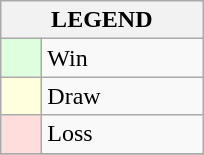<table class="wikitable">
<tr>
<th colspan="2">LEGEND</th>
</tr>
<tr>
<td style="background:#ddffdd;" width=20> </td>
<td width=100>Win</td>
</tr>
<tr>
<td style="background:#ffffdd"  width=20> </td>
<td width=100>Draw</td>
</tr>
<tr>
<td style="background:#ffdddd;" width=20> </td>
<td width=100>Loss</td>
</tr>
<tr>
</tr>
</table>
